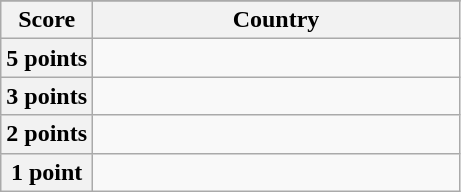<table class="wikitable">
<tr>
</tr>
<tr>
<th scope="col" width="20%">Score</th>
<th scope="col">Country</th>
</tr>
<tr>
<th scope="row">5 points</th>
<td></td>
</tr>
<tr>
<th scope="row">3 points</th>
<td></td>
</tr>
<tr>
<th scope="row">2 points</th>
<td></td>
</tr>
<tr>
<th scope="row">1 point</th>
<td></td>
</tr>
</table>
